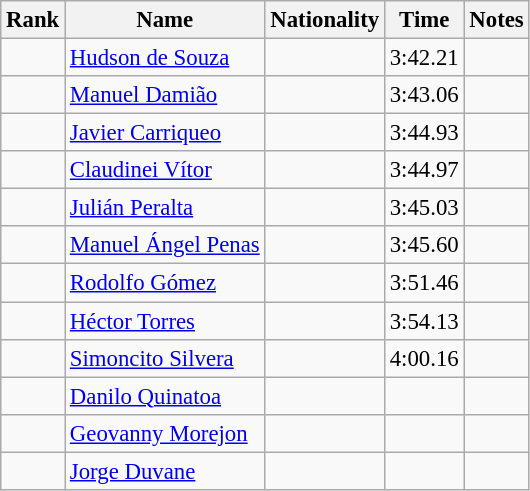<table class="wikitable sortable" style="text-align:center;font-size:95%">
<tr>
<th>Rank</th>
<th>Name</th>
<th>Nationality</th>
<th>Time</th>
<th>Notes</th>
</tr>
<tr>
<td></td>
<td align=left><a href='#'>Hudson de Souza</a></td>
<td align=left></td>
<td>3:42.21</td>
<td></td>
</tr>
<tr>
<td></td>
<td align=left><a href='#'>Manuel Damião</a></td>
<td align=left></td>
<td>3:43.06</td>
<td></td>
</tr>
<tr>
<td></td>
<td align=left><a href='#'>Javier Carriqueo</a></td>
<td align=left></td>
<td>3:44.93</td>
<td></td>
</tr>
<tr>
<td></td>
<td align=left><a href='#'>Claudinei Vítor</a></td>
<td align=left></td>
<td>3:44.97</td>
<td></td>
</tr>
<tr>
<td></td>
<td align=left><a href='#'>Julián Peralta</a></td>
<td align=left></td>
<td>3:45.03</td>
<td></td>
</tr>
<tr>
<td></td>
<td align=left><a href='#'>Manuel Ángel Penas</a></td>
<td align=left></td>
<td>3:45.60</td>
<td></td>
</tr>
<tr>
<td></td>
<td align=left><a href='#'>Rodolfo Gómez</a></td>
<td align=left></td>
<td>3:51.46</td>
<td></td>
</tr>
<tr>
<td></td>
<td align=left><a href='#'>Héctor Torres</a></td>
<td align=left></td>
<td>3:54.13</td>
<td></td>
</tr>
<tr>
<td></td>
<td align=left><a href='#'>Simoncito Silvera</a></td>
<td align=left></td>
<td>4:00.16</td>
<td></td>
</tr>
<tr>
<td></td>
<td align=left><a href='#'>Danilo Quinatoa</a></td>
<td align=left></td>
<td></td>
<td></td>
</tr>
<tr>
<td></td>
<td align=left><a href='#'>Geovanny Morejon</a></td>
<td align=left></td>
<td></td>
<td></td>
</tr>
<tr>
<td></td>
<td align=left><a href='#'>Jorge Duvane</a></td>
<td align=left></td>
<td></td>
<td></td>
</tr>
</table>
